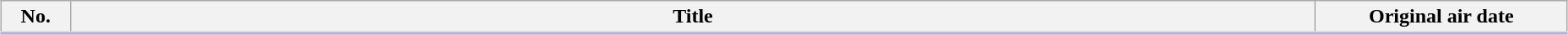<table class="wikitable" style="width:98%; margin:auto; background:#FFF;">
<tr style="border-bottom: 3px solid #CCF;">
<th style="width:3em;">No.</th>
<th>Title</th>
<th style="width:12em;">Original air date</th>
</tr>
<tr>
</tr>
</table>
